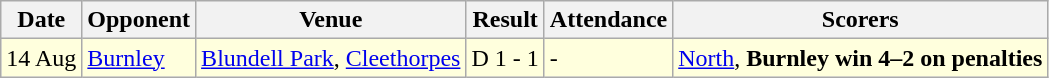<table class="wikitable">
<tr>
<th>Date</th>
<th>Opponent</th>
<th>Venue</th>
<th>Result</th>
<th>Attendance</th>
<th>Scorers</th>
</tr>
<tr style="background: #ffffdd;">
<td>14 Aug</td>
<td><a href='#'>Burnley</a><br></td>
<td><a href='#'>Blundell Park</a>, <a href='#'>Cleethorpes</a></td>
<td>D 1 - 1</td>
<td>-</td>
<td><a href='#'>North</a>, <strong>Burnley win 4–2 on penalties</strong></td>
</tr>
</table>
